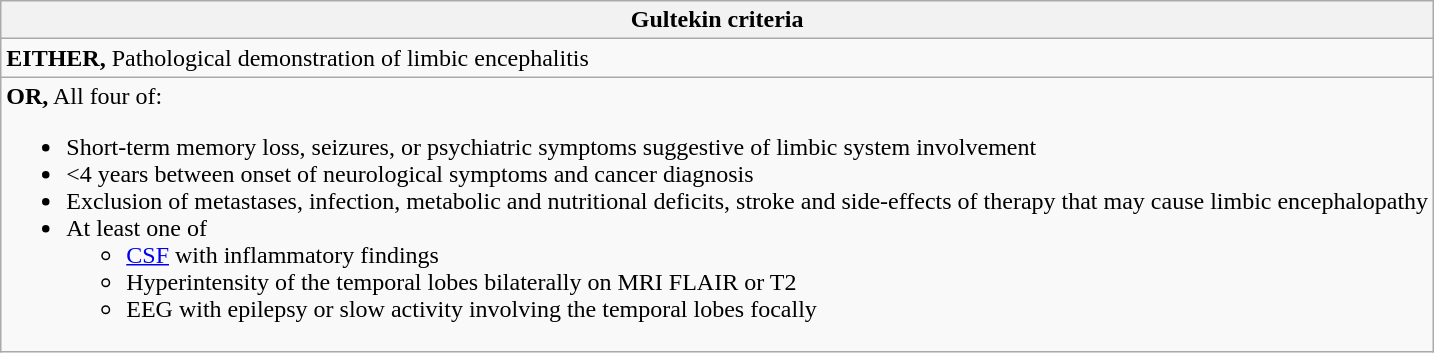<table class="wikitable">
<tr>
<th>Gultekin criteria</th>
</tr>
<tr>
<td><strong>EITHER,</strong> Pathological demonstration of limbic encephalitis</td>
</tr>
<tr>
<td><strong>OR,</strong> All four of:<br><ul><li>Short-term memory loss, seizures, or psychiatric symptoms suggestive of limbic system involvement</li><li><4 years between onset of neurological symptoms and cancer diagnosis</li><li>Exclusion of metastases, infection, metabolic and nutritional deficits, stroke and side-effects of therapy that may cause limbic encephalopathy</li><li>At least one of<ul><li><a href='#'>CSF</a> with inflammatory findings</li><li>Hyperintensity of the temporal lobes bilaterally on MRI FLAIR or T2</li><li>EEG with epilepsy or slow activity involving the temporal lobes focally</li></ul></li></ul></td>
</tr>
</table>
